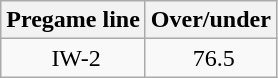<table class="wikitable">
<tr align="center">
<th style=>Pregame line</th>
<th style=>Over/under</th>
</tr>
<tr align="center">
<td> IW-2</td>
<td> 76.5</td>
</tr>
</table>
